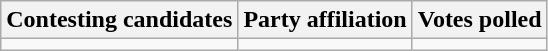<table class="wikitable sortable">
<tr>
<th>Contesting candidates</th>
<th>Party affiliation</th>
<th>Votes polled</th>
</tr>
<tr>
<td></td>
<td></td>
<td></td>
</tr>
</table>
